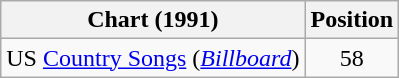<table class="wikitable sortable">
<tr>
<th scope="col">Chart (1991)</th>
<th scope="col">Position</th>
</tr>
<tr>
<td>US <a href='#'>Country Songs</a> (<em><a href='#'>Billboard</a></em>)</td>
<td align="center">58</td>
</tr>
</table>
